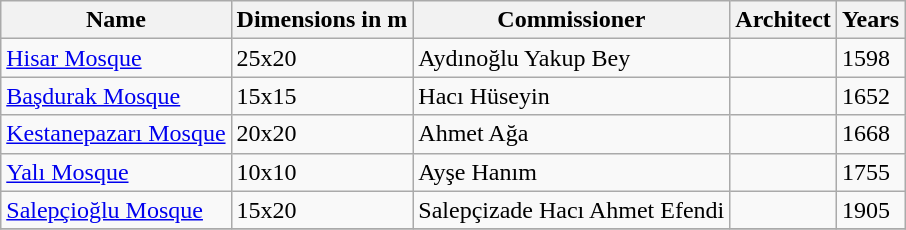<table class="wikitable sortable">
<tr>
<th>Name</th>
<th>Dimensions in m</th>
<th>Commissioner</th>
<th>Architect</th>
<th>Years</th>
</tr>
<tr>
<td><a href='#'>Hisar Mosque</a></td>
<td>25x20</td>
<td>Aydınoğlu Yakup Bey</td>
<td></td>
<td>1598</td>
</tr>
<tr>
<td><a href='#'>Başdurak Mosque</a></td>
<td>15x15</td>
<td>Hacı Hüseyin</td>
<td></td>
<td>1652</td>
</tr>
<tr>
<td><a href='#'>Kestanepazarı Mosque</a></td>
<td>20x20</td>
<td>Ahmet Ağa</td>
<td></td>
<td>1668</td>
</tr>
<tr>
<td><a href='#'>Yalı Mosque</a></td>
<td>10x10</td>
<td>Ayşe Hanım</td>
<td></td>
<td>1755</td>
</tr>
<tr>
<td><a href='#'>Salepçioğlu Mosque</a></td>
<td>15x20</td>
<td>Salepçizade Hacı Ahmet Efendi</td>
<td></td>
<td>1905</td>
</tr>
<tr>
</tr>
</table>
